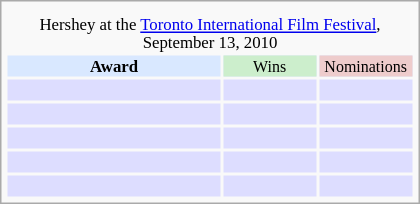<table class="infobox" style="width: 25em; text-align: left; font-size: 70%; vertical-align: middle;">
<tr>
<td colspan="3" style="text-align:center;"></td>
</tr>
<tr>
<td colspan="3" style="text-align:center;">Hershey at the <a href='#'>Toronto International Film Festival</a>, September 13, 2010</td>
</tr>
<tr bgcolor=#D9E8FF style="text-align:center;">
<th style="vertical-align: middle;">Award</th>
<td style="background:#cceecc; font-size:8pt; vertical-align: middle;" width="60px">Wins</td>
<td style="background:#eecccc; font-size:8pt; vertical-align: middle;" width="60px">Nominations</td>
</tr>
<tr bgcolor=#ddddff>
<td align="center"><br></td>
<td></td>
<td></td>
</tr>
<tr bgcolor=#ddddff>
<td align="center"><br></td>
<td></td>
<td></td>
</tr>
<tr bgcolor=#ddddff>
<td align="center"><br></td>
<td></td>
<td></td>
</tr>
<tr bgcolor=#ddddff>
<td align="center"><br></td>
<td></td>
<td></td>
</tr>
<tr bgcolor=#ddddff>
<td align="center"><br></td>
<td></td>
<td></td>
</tr>
</table>
